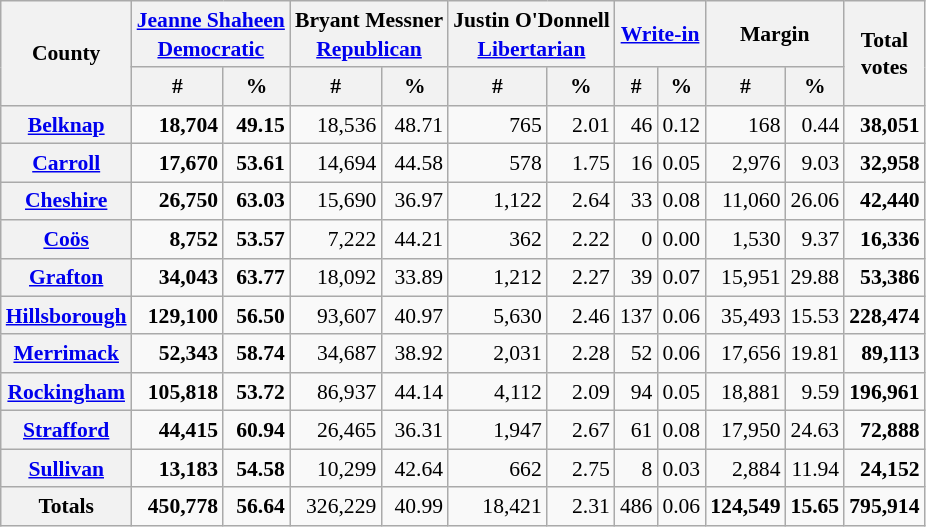<table class="wikitable sortable" style="text-align:right;font-size:90%;line-height:1.3">
<tr>
<th rowspan="2">County</th>
<th colspan="2"><a href='#'>Jeanne Shaheen</a><br><a href='#'>Democratic</a></th>
<th colspan="2">Bryant Messner<br><a href='#'>Republican</a></th>
<th colspan="2">Justin O'Donnell<br><a href='#'>Libertarian</a></th>
<th colspan="2"><a href='#'>Write-in</a></th>
<th colspan="2">Margin</th>
<th rowspan="2">Total<br>votes</th>
</tr>
<tr>
<th data-sort-type="number">#</th>
<th data-sort-type="number">%</th>
<th data-sort-type="number">#</th>
<th data-sort-type="number">%</th>
<th data-sort-type="number">#</th>
<th data-sort-type="number">%</th>
<th data-sort-type="number">#</th>
<th data-sort-type="number">%</th>
<th data-sort-type="number">#</th>
<th data-sort-type="number">%</th>
</tr>
<tr>
<th><a href='#'>Belknap</a></th>
<td><strong>18,704</strong></td>
<td><strong>49.15</strong></td>
<td>18,536</td>
<td>48.71</td>
<td>765</td>
<td>2.01</td>
<td>46</td>
<td>0.12</td>
<td>168</td>
<td>0.44</td>
<td><strong>38,051</strong></td>
</tr>
<tr>
<th><a href='#'>Carroll</a></th>
<td><strong>17,670</strong></td>
<td><strong>53.61</strong></td>
<td>14,694</td>
<td>44.58</td>
<td>578</td>
<td>1.75</td>
<td>16</td>
<td>0.05</td>
<td>2,976</td>
<td>9.03</td>
<td><strong>32,958</strong></td>
</tr>
<tr>
<th><a href='#'>Cheshire</a></th>
<td><strong>26,750</strong></td>
<td><strong>63.03</strong></td>
<td>15,690</td>
<td>36.97</td>
<td>1,122</td>
<td>2.64</td>
<td>33</td>
<td>0.08</td>
<td>11,060</td>
<td>26.06</td>
<td><strong>42,440</strong></td>
</tr>
<tr>
<th><a href='#'>Coös</a></th>
<td><strong>8,752</strong></td>
<td><strong>53.57</strong></td>
<td>7,222</td>
<td>44.21</td>
<td>362</td>
<td>2.22</td>
<td>0</td>
<td>0.00</td>
<td>1,530</td>
<td>9.37</td>
<td><strong>16,336</strong></td>
</tr>
<tr>
<th><a href='#'>Grafton</a></th>
<td><strong>34,043</strong></td>
<td><strong>63.77</strong></td>
<td>18,092</td>
<td>33.89</td>
<td>1,212</td>
<td>2.27</td>
<td>39</td>
<td>0.07</td>
<td>15,951</td>
<td>29.88</td>
<td><strong>53,386</strong></td>
</tr>
<tr>
<th><a href='#'>Hillsborough</a></th>
<td><strong>129,100</strong></td>
<td><strong>56.50</strong></td>
<td>93,607</td>
<td>40.97</td>
<td>5,630</td>
<td>2.46</td>
<td>137</td>
<td>0.06</td>
<td>35,493</td>
<td>15.53</td>
<td><strong>228,474</strong></td>
</tr>
<tr>
<th><a href='#'>Merrimack</a></th>
<td><strong>52,343</strong></td>
<td><strong>58.74</strong></td>
<td>34,687</td>
<td>38.92</td>
<td>2,031</td>
<td>2.28</td>
<td>52</td>
<td>0.06</td>
<td>17,656</td>
<td>19.81</td>
<td><strong>89,113</strong></td>
</tr>
<tr>
<th><a href='#'>Rockingham</a></th>
<td><strong>105,818</strong></td>
<td><strong>53.72</strong></td>
<td>86,937</td>
<td>44.14</td>
<td>4,112</td>
<td>2.09</td>
<td>94</td>
<td>0.05</td>
<td>18,881</td>
<td>9.59</td>
<td><strong>196,961</strong></td>
</tr>
<tr>
<th><a href='#'>Strafford</a></th>
<td><strong>44,415</strong></td>
<td><strong>60.94</strong></td>
<td>26,465</td>
<td>36.31</td>
<td>1,947</td>
<td>2.67</td>
<td>61</td>
<td>0.08</td>
<td>17,950</td>
<td>24.63</td>
<td><strong>72,888</strong></td>
</tr>
<tr>
<th><a href='#'>Sullivan</a></th>
<td><strong>13,183</strong></td>
<td><strong>54.58</strong></td>
<td>10,299</td>
<td>42.64</td>
<td>662</td>
<td>2.75</td>
<td>8</td>
<td>0.03</td>
<td>2,884</td>
<td>11.94</td>
<td><strong>24,152</strong></td>
</tr>
<tr class="sortbottom">
<th>Totals</th>
<td><strong>450,778</strong></td>
<td><strong>56.64</strong></td>
<td>326,229</td>
<td>40.99</td>
<td>18,421</td>
<td>2.31</td>
<td>486</td>
<td>0.06</td>
<td><strong>124,549</strong></td>
<td><strong>15.65</strong></td>
<td><strong>795,914</strong></td>
</tr>
</table>
